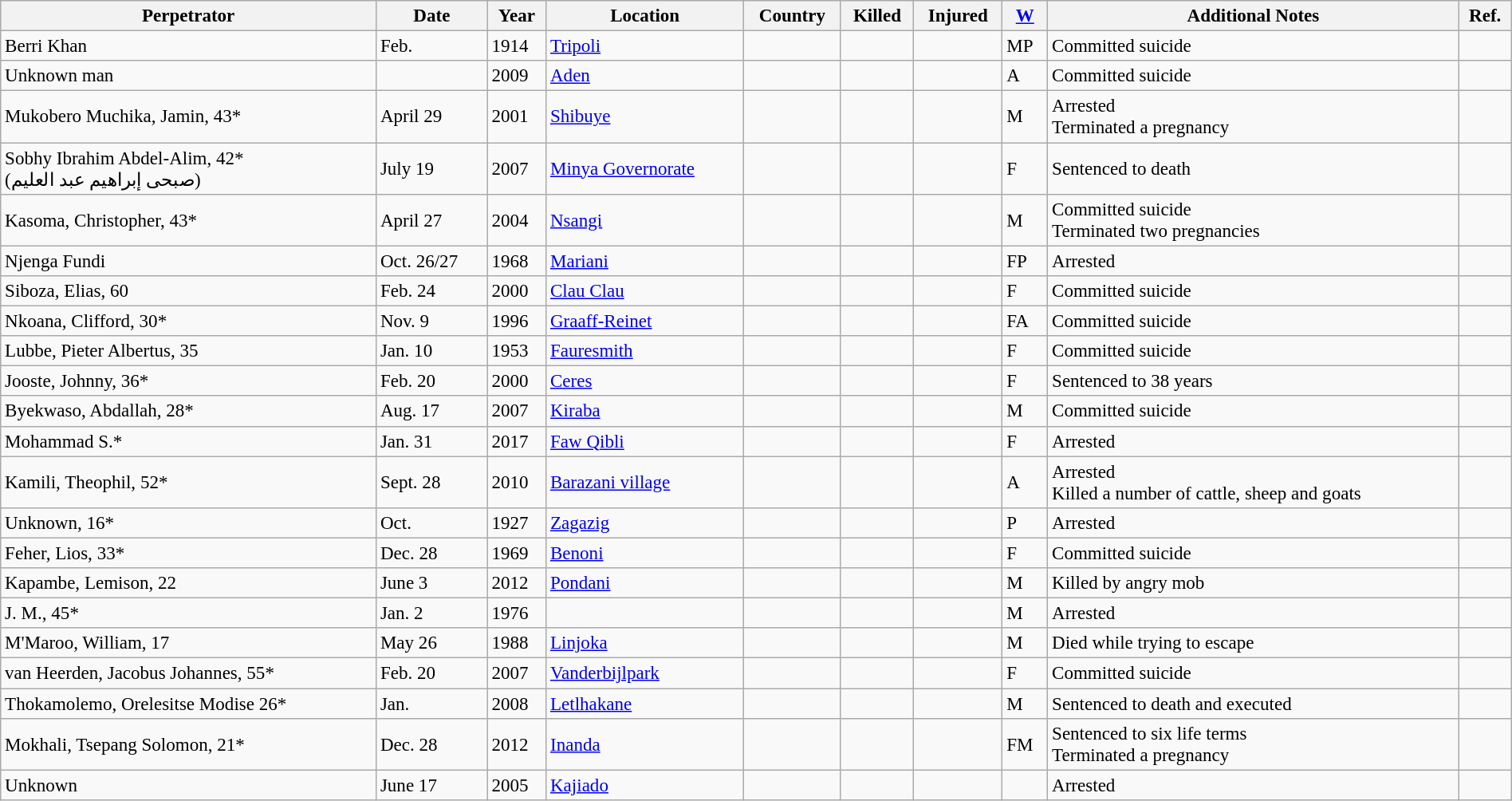<table class="wikitable sortable"  style="width:100%; font-size:96%;">
<tr>
<th>Perpetrator</th>
<th>Date</th>
<th>Year</th>
<th>Location</th>
<th>Country</th>
<th>Killed</th>
<th>Injured</th>
<th><a href='#'>W</a></th>
<th>Additional Notes</th>
<th>Ref.</th>
</tr>
<tr>
<td>Berri Khan</td>
<td> Feb.</td>
<td>1914</td>
<td><a href='#'>Tripoli</a></td>
<td></td>
<td></td>
<td> </td>
<td>MP</td>
<td>Committed suicide</td>
<td> </td>
</tr>
<tr>
<td>Unknown man</td>
<td></td>
<td>2009</td>
<td><a href='#'>Aden</a></td>
<td></td>
<td></td>
<td></td>
<td>A</td>
<td>Committed suicide</td>
<td></td>
</tr>
<tr>
<td>Mukobero Muchika, Jamin, 43*</td>
<td> April 29</td>
<td>2001</td>
<td><a href='#'>Shibuye</a></td>
<td></td>
<td></td>
<td> </td>
<td>M</td>
<td>Arrested<br>Terminated a pregnancy</td>
<td> </td>
</tr>
<tr>
<td>Sobhy Ibrahim Abdel-Alim, 42* <br> (صبحى إبراهيم عبد العليم)</td>
<td> July 19</td>
<td>2007</td>
<td> <a href='#'>Minya Governorate</a></td>
<td></td>
<td></td>
<td> </td>
<td>F</td>
<td>Sentenced to death</td>
<td> </td>
</tr>
<tr>
<td>Kasoma, Christopher, 43*</td>
<td> April 27</td>
<td>2004</td>
<td><a href='#'>Nsangi</a></td>
<td></td>
<td></td>
<td> </td>
<td>M</td>
<td>Committed suicide<br>Terminated two pregnancies</td>
<td> </td>
</tr>
<tr>
<td>Njenga Fundi</td>
<td> Oct. 26/27</td>
<td>1968</td>
<td><a href='#'>Mariani</a></td>
<td></td>
<td></td>
<td> </td>
<td>FP</td>
<td>Arrested</td>
<td> </td>
</tr>
<tr>
<td>Siboza, Elias, 60</td>
<td> Feb. 24</td>
<td>2000</td>
<td><a href='#'>Clau Clau</a></td>
<td></td>
<td></td>
<td> </td>
<td>F</td>
<td>Committed suicide</td>
<td> </td>
</tr>
<tr>
<td>Nkoana, Clifford, 30*</td>
<td> Nov. 9</td>
<td>1996</td>
<td><a href='#'>Graaff-Reinet</a></td>
<td></td>
<td></td>
<td> </td>
<td>FA</td>
<td>Committed suicide</td>
<td> </td>
</tr>
<tr>
<td>Lubbe, Pieter Albertus, 35</td>
<td> Jan. 10</td>
<td>1953</td>
<td><a href='#'>Fauresmith</a></td>
<td></td>
<td></td>
<td> </td>
<td>F</td>
<td>Committed suicide</td>
<td> </td>
</tr>
<tr>
<td>Jooste, Johnny, 36*</td>
<td> Feb. 20</td>
<td>2000</td>
<td><a href='#'>Ceres</a></td>
<td></td>
<td></td>
<td> </td>
<td>F</td>
<td>Sentenced to 38 years</td>
<td> </td>
</tr>
<tr>
<td>Byekwaso, Abdallah, 28*</td>
<td> Aug. 17</td>
<td>2007</td>
<td><a href='#'>Kiraba</a></td>
<td></td>
<td></td>
<td> </td>
<td>M</td>
<td>Committed suicide</td>
<td> </td>
</tr>
<tr>
<td>Mohammad S.*</td>
<td> Jan. 31</td>
<td>2017</td>
<td><a href='#'>Faw Qibli</a></td>
<td></td>
<td></td>
<td></td>
<td>F</td>
<td>Arrested</td>
<td></td>
</tr>
<tr>
<td>Kamili, Theophil, 52*</td>
<td> Sept. 28</td>
<td>2010</td>
<td><a href='#'>Barazani village</a></td>
<td></td>
<td></td>
<td> </td>
<td>A</td>
<td>Arrested <br> Killed a number of cattle, sheep and goats</td>
<td> </td>
</tr>
<tr>
<td>Unknown, 16*</td>
<td> Oct.</td>
<td>1927</td>
<td><a href='#'>Zagazig</a></td>
<td></td>
<td></td>
<td> </td>
<td>P</td>
<td>Arrested</td>
<td> </td>
</tr>
<tr>
<td>Feher, Lios, 33*</td>
<td> Dec. 28</td>
<td>1969</td>
<td><a href='#'>Benoni</a></td>
<td></td>
<td></td>
<td> </td>
<td>F</td>
<td>Committed suicide</td>
<td> </td>
</tr>
<tr>
<td>Kapambe, Lemison, 22</td>
<td> June 3</td>
<td>2012</td>
<td><a href='#'>Pondani</a></td>
<td></td>
<td></td>
<td> </td>
<td>M</td>
<td>Killed by angry mob</td>
<td> </td>
</tr>
<tr>
<td>J. M., 45*</td>
<td> Jan. 2</td>
<td>1976</td>
<td></td>
<td></td>
<td></td>
<td></td>
<td>M</td>
<td>Arrested</td>
<td></td>
</tr>
<tr>
<td>M'Maroo, William, 17</td>
<td> May 26</td>
<td>1988</td>
<td><a href='#'>Linjoka</a></td>
<td></td>
<td></td>
<td> </td>
<td>M</td>
<td>Died while trying to escape</td>
<td> </td>
</tr>
<tr>
<td>van Heerden, Jacobus Johannes, 55*</td>
<td> Feb. 20</td>
<td>2007</td>
<td><a href='#'>Vanderbijlpark</a></td>
<td></td>
<td></td>
<td> </td>
<td>F</td>
<td>Committed suicide</td>
<td> </td>
</tr>
<tr>
<td>Thokamolemo, Orelesitse Modise 26*</td>
<td> Jan.</td>
<td>2008</td>
<td><a href='#'>Letlhakane</a></td>
<td></td>
<td></td>
<td> </td>
<td>M</td>
<td>Sentenced to death and executed</td>
<td></td>
</tr>
<tr>
<td>Mokhali, Tsepang Solomon, 21*</td>
<td> Dec. 28</td>
<td>2012</td>
<td><a href='#'>Inanda</a></td>
<td></td>
<td></td>
<td></td>
<td>FM</td>
<td>Sentenced to six life terms<br>Terminated a pregnancy</td>
<td></td>
</tr>
<tr>
<td>Unknown</td>
<td> June 17</td>
<td>2005</td>
<td><a href='#'>Kajiado</a></td>
<td></td>
<td></td>
<td> </td>
<td></td>
<td>Arrested</td>
<td> </td>
</tr>
</table>
